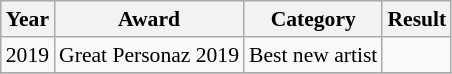<table class="wikitable" style="font-size:90%;">
<tr>
<th>Year</th>
<th>Award</th>
<th>Category</th>
<th>Result</th>
</tr>
<tr>
<td>2019</td>
<td>Great Personaz 2019</td>
<td>Best new artist </td>
<td></td>
</tr>
<tr>
</tr>
</table>
